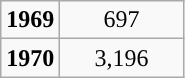<table class="wikitable" style="text-align: center">
<tr>
<td><strong>1969</strong></td>
<td scope="col" style="width: 75px;">697</td>
</tr>
<tr>
<td><strong>1970</strong></td>
<td>3,196</td>
</tr>
</table>
